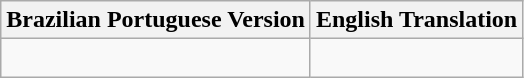<table class="wikitable">
<tr>
<th>Brazilian Portuguese Version</th>
<th>English Translation</th>
</tr>
<tr>
<td><br></td>
<td><br></td>
</tr>
</table>
